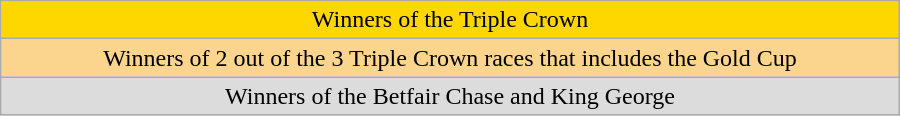<table class="wikitable" width="600px">
<tr>
<td style="background-color:gold; width:7%; text-align:center;">Winners of the Triple Crown</td>
</tr>
<tr>
<td style="background-color:#FBD48E; text-align:center;">Winners of 2 out of the 3 Triple Crown races that includes the Gold Cup</td>
</tr>
<tr>
<td style="background-color:#DCDCDC; text-align:center;">Winners of the Betfair Chase and King George</td>
</tr>
</table>
